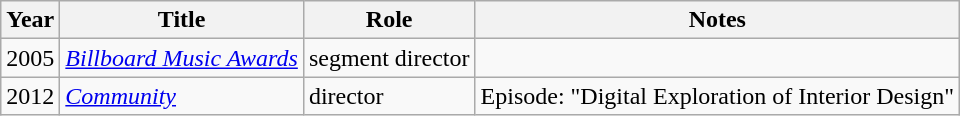<table class="wikitable sortable">
<tr>
<th>Year</th>
<th>Title</th>
<th>Role</th>
<th class="unsortable">Notes</th>
</tr>
<tr>
<td>2005</td>
<td><em><a href='#'>Billboard Music Awards</a></em></td>
<td>segment director</td>
<td></td>
</tr>
<tr>
<td>2012</td>
<td><em><a href='#'>Community</a></em></td>
<td>director</td>
<td>Episode: "Digital Exploration of Interior Design"</td>
</tr>
</table>
